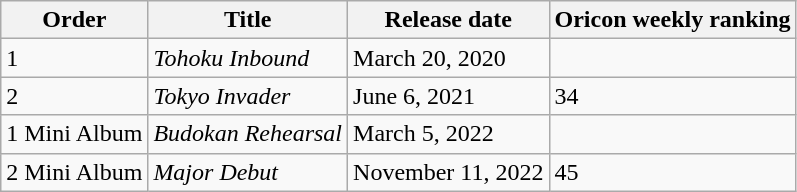<table class="wikitable">
<tr>
<th>Order</th>
<th>Title</th>
<th>Release date</th>
<th>Oricon weekly ranking</th>
</tr>
<tr>
<td>1</td>
<td><em>Tohoku Inbound</em></td>
<td>March 20, 2020</td>
<td></td>
</tr>
<tr>
<td>2</td>
<td><em>Tokyo Invader</em></td>
<td>June 6, 2021</td>
<td>34 </td>
</tr>
<tr>
<td>1 Mini Album</td>
<td><em>Budokan Rehearsal</em></td>
<td>March 5, 2022</td>
<td></td>
</tr>
<tr>
<td>2 Mini Album</td>
<td><em>Major Debut</em></td>
<td>November 11, 2022</td>
<td>45</td>
</tr>
</table>
